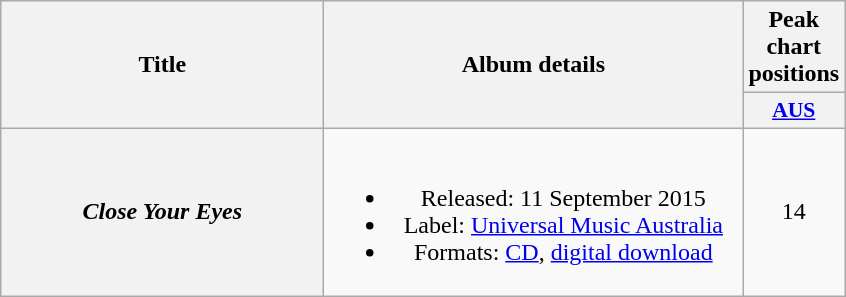<table class="wikitable plainrowheaders" style="text-align:center;">
<tr>
<th scope="col" rowspan="2" style="width:13em;">Title</th>
<th scope="col" rowspan="2" style="width:17em;">Album details</th>
<th scope="col" colspan="1">Peak chart positions</th>
</tr>
<tr>
<th scope="col" style="width:3em;font-size:90%;"><a href='#'>AUS</a><br></th>
</tr>
<tr>
<th scope="row"><em>Close Your Eyes</em></th>
<td><br><ul><li>Released: 11 September 2015</li><li>Label: <a href='#'>Universal Music Australia</a></li><li>Formats: <a href='#'>CD</a>, <a href='#'>digital download</a></li></ul></td>
<td>14</td>
</tr>
</table>
